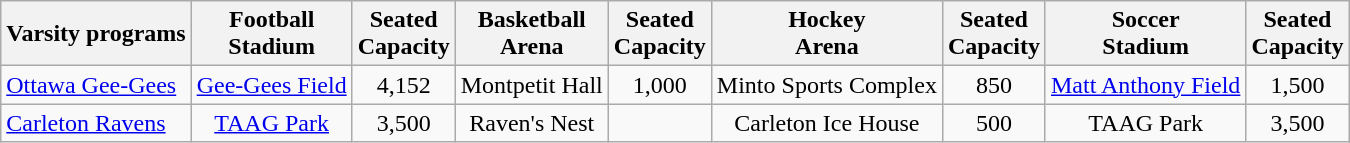<table class="wikitable sortable">
<tr>
<th>Varsity programs</th>
<th>Football<br>Stadium</th>
<th>Seated<br>Capacity</th>
<th>Basketball<br>Arena</th>
<th>Seated<br>Capacity</th>
<th>Hockey<br>Arena</th>
<th>Seated<br>Capacity</th>
<th>Soccer<br>Stadium</th>
<th>Seated<br>Capacity</th>
</tr>
<tr align="center">
<td align="left"><a href='#'>Ottawa Gee-Gees</a></td>
<td><a href='#'>Gee-Gees Field</a></td>
<td>4,152</td>
<td>Montpetit Hall</td>
<td>1,000</td>
<td>Minto Sports Complex</td>
<td>850</td>
<td><a href='#'>Matt Anthony Field</a></td>
<td>1,500</td>
</tr>
<tr align="center">
<td align="left"><a href='#'>Carleton Ravens</a></td>
<td><a href='#'>TAAG Park</a></td>
<td>3,500</td>
<td>Raven's Nest</td>
<td></td>
<td>Carleton Ice House</td>
<td>500</td>
<td>TAAG Park</td>
<td>3,500</td>
</tr>
</table>
